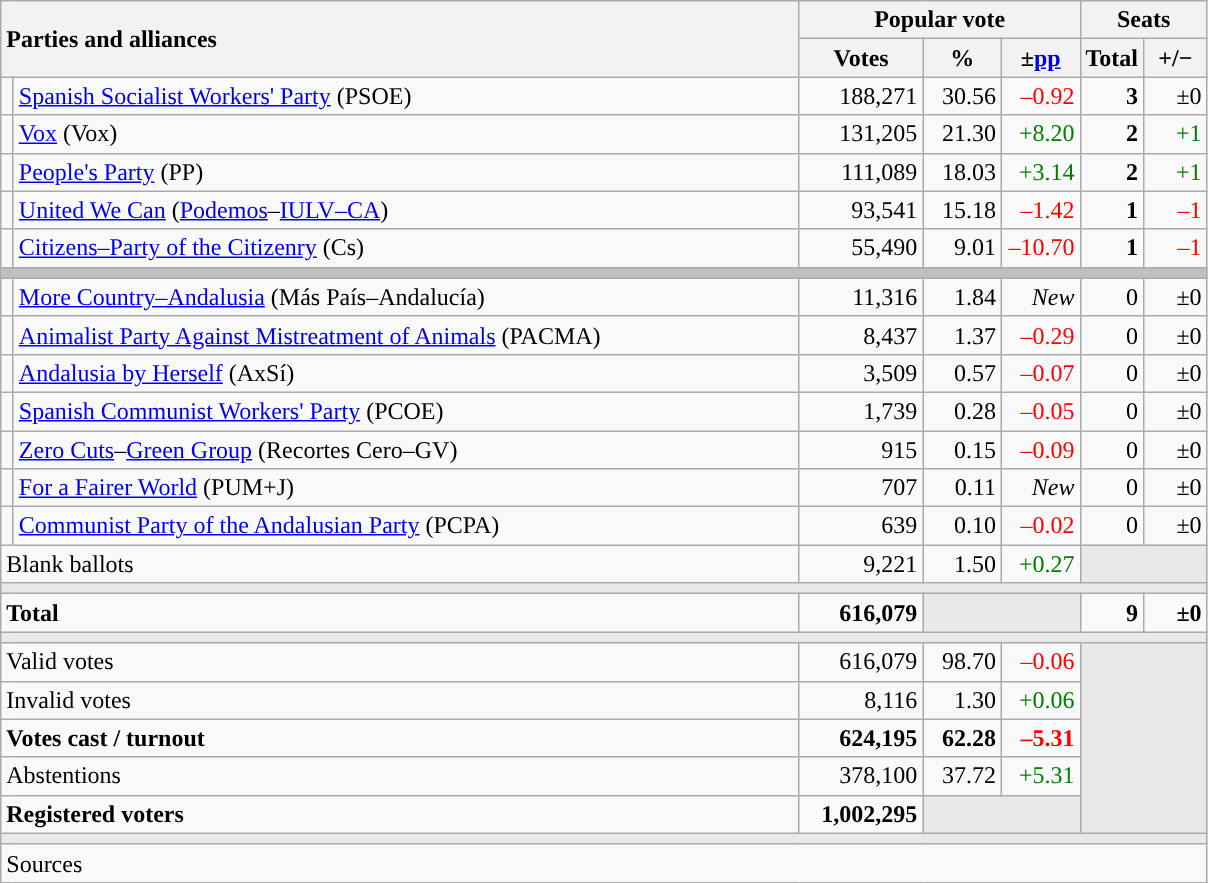<table class="wikitable" style="text-align:right;">
<tr>
<th style="text-align:left;" rowspan="2" colspan="2" width="525">Parties and alliances</th>
<th colspan="3">Popular vote</th>
<th colspan="2">Seats</th>
</tr>
<tr>
<th width="75">Votes</th>
<th width="45">%</th>
<th width="45">±<a href='#'>pp</a></th>
<th width="35">Total</th>
<th width="35">+/−</th>
</tr>
<tr>
<td width="1" style="color:inherit;background:"></td>
<td align="left"><a href='#'>Spanish Socialist Workers' Party</a> (PSOE)</td>
<td>188,271</td>
<td>30.56</td>
<td style="color:red;">–0.92</td>
<td><strong>3</strong></td>
<td>±0</td>
</tr>
<tr>
<td style="color:inherit;background:"></td>
<td align="left"><a href='#'>Vox</a> (Vox)</td>
<td>131,205</td>
<td>21.30</td>
<td style="color:green;">+8.20</td>
<td><strong>2</strong></td>
<td style="color:green;">+1</td>
</tr>
<tr>
<td style="color:inherit;background:"></td>
<td align="left"><a href='#'>People's Party</a> (PP)</td>
<td>111,089</td>
<td>18.03</td>
<td style="color:green;">+3.14</td>
<td><strong>2</strong></td>
<td style="color:green;">+1</td>
</tr>
<tr>
<td style="color:inherit;background:"></td>
<td align="left"><a href='#'>United We Can</a> (<a href='#'>Podemos</a>–<a href='#'>IULV–CA</a>)</td>
<td>93,541</td>
<td>15.18</td>
<td style="color:red;">–1.42</td>
<td><strong>1</strong></td>
<td style="color:red;">–1</td>
</tr>
<tr>
<td style="color:inherit;background:"></td>
<td align="left"><a href='#'>Citizens–Party of the Citizenry</a> (Cs)</td>
<td>55,490</td>
<td>9.01</td>
<td style="color:red;">–10.70</td>
<td><strong>1</strong></td>
<td style="color:red;">–1</td>
</tr>
<tr>
<td colspan="7" bgcolor="#C0C0C0"></td>
</tr>
<tr>
<td style="color:inherit;background:"></td>
<td align="left"><a href='#'>More Country–Andalusia</a> (Más País–Andalucía)</td>
<td>11,316</td>
<td>1.84</td>
<td><em>New</em></td>
<td>0</td>
<td>±0</td>
</tr>
<tr>
<td style="color:inherit;background:"></td>
<td align="left"><a href='#'>Animalist Party Against Mistreatment of Animals</a> (PACMA)</td>
<td>8,437</td>
<td>1.37</td>
<td style="color:red;">–0.29</td>
<td>0</td>
<td>±0</td>
</tr>
<tr>
<td style="color:inherit;background:"></td>
<td align="left"><a href='#'>Andalusia by Herself</a> (AxSí)</td>
<td>3,509</td>
<td>0.57</td>
<td style="color:red;">–0.07</td>
<td>0</td>
<td>±0</td>
</tr>
<tr>
<td style="color:inherit;background:"></td>
<td align="left"><a href='#'>Spanish Communist Workers' Party</a> (PCOE)</td>
<td>1,739</td>
<td>0.28</td>
<td style="color:red;">–0.05</td>
<td>0</td>
<td>±0</td>
</tr>
<tr>
<td style="color:inherit;background:"></td>
<td align="left"><a href='#'>Zero Cuts</a>–<a href='#'>Green Group</a> (Recortes Cero–GV)</td>
<td>915</td>
<td>0.15</td>
<td style="color:red;">–0.09</td>
<td>0</td>
<td>±0</td>
</tr>
<tr>
<td style="color:inherit;background:"></td>
<td align="left"><a href='#'>For a Fairer World</a> (PUM+J)</td>
<td>707</td>
<td>0.11</td>
<td><em>New</em></td>
<td>0</td>
<td>±0</td>
</tr>
<tr>
<td style="color:inherit;background:"></td>
<td align="left"><a href='#'>Communist Party of the Andalusian Party</a> (PCPA)</td>
<td>639</td>
<td>0.10</td>
<td style="color:red;">–0.02</td>
<td>0</td>
<td>±0</td>
</tr>
<tr>
<td align="left" colspan="2">Blank ballots</td>
<td>9,221</td>
<td>1.50</td>
<td style="color:green;">+0.27</td>
<td bgcolor="#E9E9E9" colspan="2"></td>
</tr>
<tr>
<td colspan="7" bgcolor="#E9E9E9"></td>
</tr>
<tr style="font-weight:bold;">
<td align="left" colspan="2">Total</td>
<td>616,079</td>
<td bgcolor="#E9E9E9" colspan="2"></td>
<td>9</td>
<td>±0</td>
</tr>
<tr>
<td colspan="7" bgcolor="#E9E9E9"></td>
</tr>
<tr>
<td align="left" colspan="2">Valid votes</td>
<td>616,079</td>
<td>98.70</td>
<td style="color:red;">–0.06</td>
<td bgcolor="#E9E9E9" colspan="2" rowspan="5"></td>
</tr>
<tr>
<td align="left" colspan="2">Invalid votes</td>
<td>8,116</td>
<td>1.30</td>
<td style="color:green;">+0.06</td>
</tr>
<tr style="font-weight:bold;">
<td align="left" colspan="2">Votes cast / turnout</td>
<td>624,195</td>
<td>62.28</td>
<td style="color:red;">–5.31</td>
</tr>
<tr>
<td align="left" colspan="2">Abstentions</td>
<td>378,100</td>
<td>37.72</td>
<td style="color:green;">+5.31</td>
</tr>
<tr style="font-weight:bold;">
<td align="left" colspan="2">Registered voters</td>
<td>1,002,295</td>
<td bgcolor="#E9E9E9" colspan="2"></td>
</tr>
<tr>
<td colspan="7" bgcolor="#E9E9E9"></td>
</tr>
<tr>
<td align="left" colspan="7">Sources</td>
</tr>
</table>
